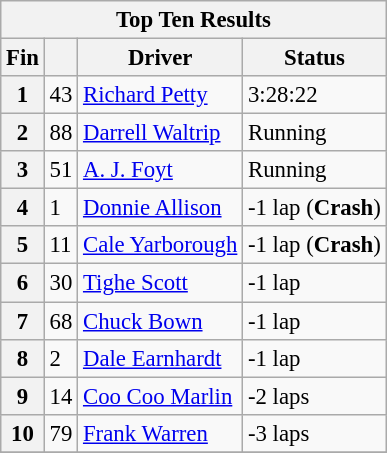<table class="wikitable" style="font-size: 95%;">
<tr>
<th colspan=4><strong>Top Ten Results</strong></th>
</tr>
<tr>
<th>Fin</th>
<th></th>
<th>Driver</th>
<th>Status</th>
</tr>
<tr>
<th>1</th>
<td>43</td>
<td><a href='#'>Richard Petty</a></td>
<td>3:28:22</td>
</tr>
<tr>
<th>2</th>
<td>88</td>
<td><a href='#'>Darrell Waltrip</a></td>
<td>Running</td>
</tr>
<tr>
<th>3</th>
<td>51</td>
<td><a href='#'>A. J. Foyt</a></td>
<td>Running</td>
</tr>
<tr>
<th>4</th>
<td>1</td>
<td><a href='#'>Donnie Allison</a></td>
<td>-1 lap (<strong>Crash</strong>)</td>
</tr>
<tr>
<th>5</th>
<td>11</td>
<td><a href='#'>Cale Yarborough</a></td>
<td>-1 lap (<strong>Crash</strong>)</td>
</tr>
<tr>
<th>6</th>
<td>30</td>
<td><a href='#'>Tighe Scott</a></td>
<td>-1 lap</td>
</tr>
<tr>
<th>7</th>
<td>68</td>
<td><a href='#'>Chuck Bown</a></td>
<td>-1 lap</td>
</tr>
<tr>
<th>8</th>
<td>2</td>
<td><a href='#'>Dale Earnhardt</a></td>
<td>-1 lap</td>
</tr>
<tr>
<th>9</th>
<td>14</td>
<td><a href='#'>Coo Coo Marlin</a></td>
<td>-2 laps</td>
</tr>
<tr>
<th>10</th>
<td>79</td>
<td><a href='#'>Frank Warren</a></td>
<td>-3 laps</td>
</tr>
<tr>
</tr>
</table>
